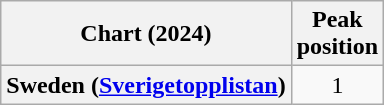<table class="wikitable plainrowheaders" style="text-align:center">
<tr>
<th scope="col">Chart (2024)</th>
<th scope="col">Peak<br>position</th>
</tr>
<tr>
<th scope="row">Sweden (<a href='#'>Sverigetopplistan</a>)</th>
<td>1</td>
</tr>
</table>
